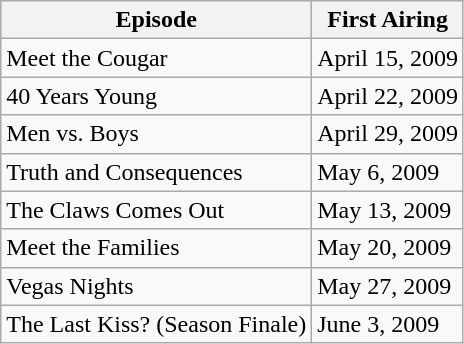<table class="wikitable sortable">
<tr>
<th>Episode</th>
<th>First Airing</th>
</tr>
<tr>
<td>Meet the Cougar</td>
<td>April 15, 2009</td>
</tr>
<tr>
<td>40 Years Young</td>
<td>April 22, 2009</td>
</tr>
<tr>
<td>Men vs. Boys</td>
<td>April 29, 2009</td>
</tr>
<tr>
<td>Truth and Consequences</td>
<td>May 6, 2009</td>
</tr>
<tr>
<td>The Claws Comes Out</td>
<td>May 13, 2009</td>
</tr>
<tr>
<td>Meet the Families</td>
<td>May 20, 2009</td>
</tr>
<tr>
<td>Vegas Nights</td>
<td>May 27, 2009</td>
</tr>
<tr>
<td>The Last Kiss? (Season Finale)</td>
<td>June 3, 2009</td>
</tr>
</table>
